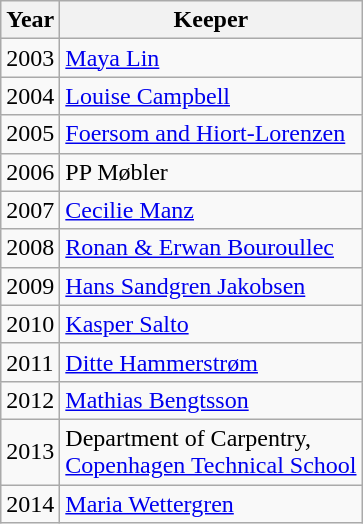<table class="wikitable">
<tr>
<th>Year</th>
<th>Keeper</th>
</tr>
<tr>
<td>2003</td>
<td><a href='#'>Maya Lin</a></td>
</tr>
<tr>
<td>2004</td>
<td><a href='#'>Louise Campbell</a></td>
</tr>
<tr>
<td>2005</td>
<td><a href='#'>Foersom and Hiort-Lorenzen</a></td>
</tr>
<tr>
<td>2006</td>
<td>PP Møbler</td>
</tr>
<tr>
<td>2007</td>
<td><a href='#'>Cecilie Manz</a></td>
</tr>
<tr>
<td>2008</td>
<td><a href='#'>Ronan & Erwan Bouroullec</a></td>
</tr>
<tr>
<td>2009</td>
<td><a href='#'>Hans Sandgren Jakobsen</a></td>
</tr>
<tr>
<td>2010</td>
<td><a href='#'>Kasper Salto</a></td>
</tr>
<tr>
<td>2011</td>
<td><a href='#'>Ditte Hammerstrøm</a></td>
</tr>
<tr>
<td>2012</td>
<td><a href='#'>Mathias Bengtsson</a></td>
</tr>
<tr>
<td>2013</td>
<td>Department of Carpentry, <br> <a href='#'>Copenhagen Technical School</a></td>
</tr>
<tr>
<td>2014</td>
<td><a href='#'>Maria Wettergren</a></td>
</tr>
</table>
